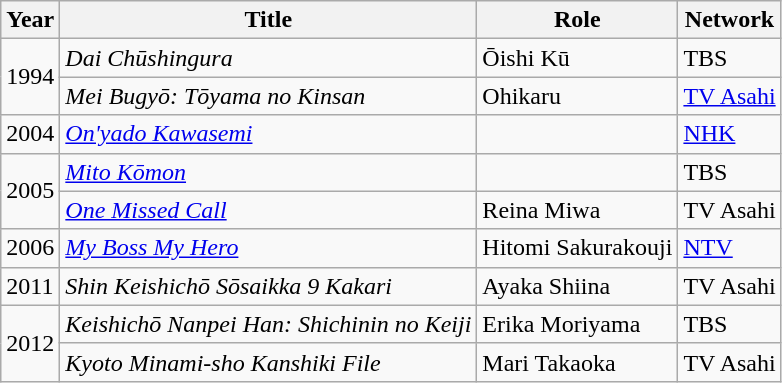<table class="wikitable">
<tr>
<th>Year</th>
<th>Title</th>
<th>Role</th>
<th>Network</th>
</tr>
<tr>
<td rowspan="2">1994</td>
<td><em>Dai Chūshingura</em></td>
<td>Ōishi Kū</td>
<td>TBS</td>
</tr>
<tr>
<td><em>Mei Bugyō: Tōyama no Kinsan</em></td>
<td>Ohikaru</td>
<td><a href='#'>TV Asahi</a></td>
</tr>
<tr>
<td>2004</td>
<td><em><a href='#'>On'yado Kawasemi</a></em></td>
<td></td>
<td><a href='#'>NHK</a></td>
</tr>
<tr>
<td rowspan="2">2005</td>
<td><em><a href='#'>Mito Kōmon</a></em></td>
<td></td>
<td>TBS</td>
</tr>
<tr>
<td><em><a href='#'>One Missed Call</a></em></td>
<td>Reina Miwa</td>
<td>TV Asahi</td>
</tr>
<tr>
<td>2006</td>
<td><em><a href='#'>My Boss My Hero</a></em></td>
<td>Hitomi Sakurakouji</td>
<td><a href='#'>NTV</a></td>
</tr>
<tr>
<td>2011</td>
<td><em>Shin Keishichō Sōsaikka 9 Kakari</em></td>
<td>Ayaka Shiina</td>
<td>TV Asahi</td>
</tr>
<tr>
<td rowspan="2">2012</td>
<td><em>Keishichō Nanpei Han: Shichinin no Keiji</em></td>
<td>Erika Moriyama</td>
<td>TBS</td>
</tr>
<tr>
<td><em>Kyoto Minami-sho Kanshiki File</em></td>
<td>Mari Takaoka</td>
<td>TV Asahi</td>
</tr>
</table>
